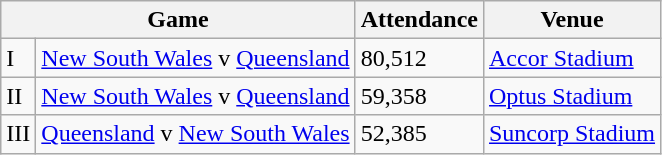<table class="wikitable">
<tr>
<th colspan="2">Game</th>
<th>Attendance</th>
<th>Venue</th>
</tr>
<tr>
<td>I</td>
<td> <a href='#'>New South Wales</a> v  <a href='#'>Queensland</a></td>
<td>80,512</td>
<td><a href='#'>Accor Stadium</a></td>
</tr>
<tr>
<td>II</td>
<td> <a href='#'>New South Wales</a> v  <a href='#'>Queensland</a></td>
<td>59,358</td>
<td><a href='#'>Optus Stadium</a></td>
</tr>
<tr>
<td>III</td>
<td> <a href='#'>Queensland</a> v  <a href='#'>New South Wales</a></td>
<td>52,385</td>
<td><a href='#'>Suncorp Stadium</a></td>
</tr>
</table>
